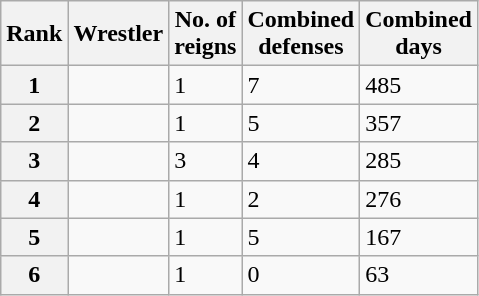<table class="wikitable sortable">
<tr>
<th>Rank</th>
<th>Wrestler</th>
<th>No. of<br>reigns</th>
<th>Combined<br>defenses</th>
<th>Combined<br>days</th>
</tr>
<tr>
<th>1</th>
<td></td>
<td>1</td>
<td>7</td>
<td>485</td>
</tr>
<tr>
<th>2</th>
<td></td>
<td>1</td>
<td>5</td>
<td>357</td>
</tr>
<tr>
<th>3</th>
<td></td>
<td>3</td>
<td>4</td>
<td>285</td>
</tr>
<tr>
<th>4</th>
<td></td>
<td>1</td>
<td>2</td>
<td>276</td>
</tr>
<tr>
<th>5</th>
<td></td>
<td>1</td>
<td>5</td>
<td>167</td>
</tr>
<tr>
<th>6</th>
<td></td>
<td>1</td>
<td>0</td>
<td>63</td>
</tr>
</table>
